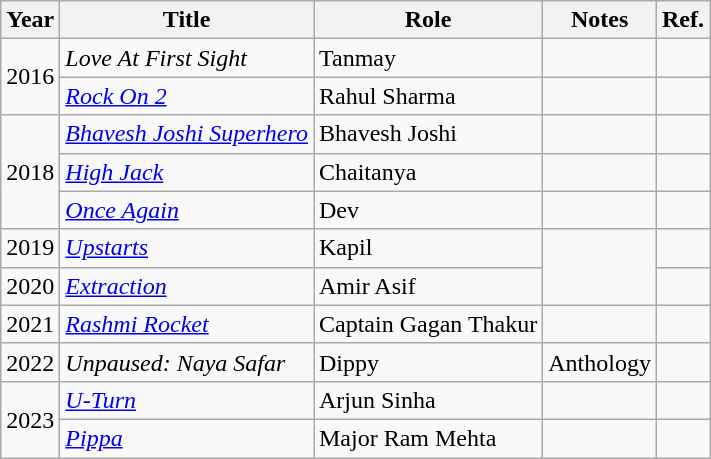<table class="wikitable sortable">
<tr>
<th>Year</th>
<th>Title</th>
<th>Role</th>
<th>Notes</th>
<th>Ref.</th>
</tr>
<tr>
<td rowspan="2">2016</td>
<td scope="row"><em>Love At First Sight</em></td>
<td>Tanmay</td>
<td></td>
<td></td>
</tr>
<tr>
<td scope="row"><em><a href='#'>Rock On 2</a></em></td>
<td>Rahul Sharma</td>
<td></td>
<td></td>
</tr>
<tr>
<td rowspan="3">2018</td>
<td scope="row"><em><a href='#'>Bhavesh Joshi Superhero</a></em></td>
<td>Bhavesh Joshi</td>
<td></td>
<td></td>
</tr>
<tr>
<td scope="row"><em><a href='#'>High Jack</a></em></td>
<td>Chaitanya</td>
<td></td>
<td></td>
</tr>
<tr>
<td scope="row"><em><a href='#'>Once Again</a></em></td>
<td>Dev</td>
<td></td>
<td></td>
</tr>
<tr>
<td>2019</td>
<td scope="row"><em><a href='#'>Upstarts</a></em></td>
<td>Kapil</td>
<td rowspan="2"></td>
<td></td>
</tr>
<tr>
<td>2020</td>
<td scope="row"><em><a href='#'>Extraction</a></em></td>
<td>Amir Asif</td>
<td></td>
</tr>
<tr>
<td>2021</td>
<td scope="row"><em><a href='#'>Rashmi Rocket</a></em></td>
<td>Captain Gagan Thakur</td>
<td></td>
<td></td>
</tr>
<tr>
<td rowspan="1">2022</td>
<td><em>Unpaused: Naya Safar</em></td>
<td>Dippy</td>
<td>Anthology</td>
<td></td>
</tr>
<tr>
<td rowspan="2">2023</td>
<td scope="row"><em><a href='#'>U-Turn</a></em></td>
<td>Arjun Sinha</td>
<td></td>
<td></td>
</tr>
<tr>
<td scope="row"><em><a href='#'>Pippa</a></em></td>
<td>Major Ram Mehta</td>
<td></td>
<td></td>
</tr>
</table>
